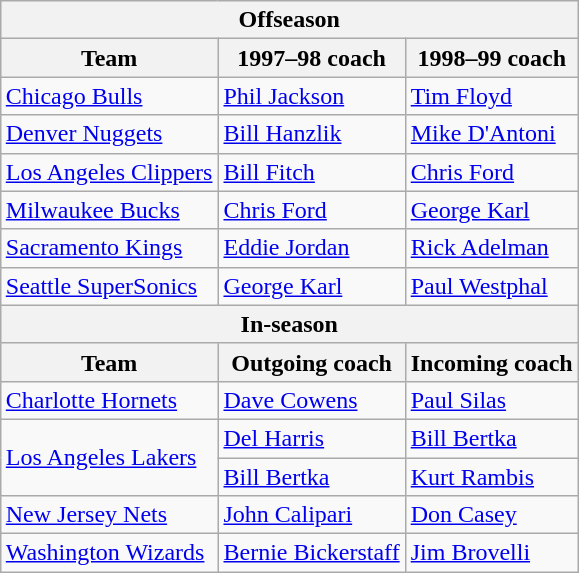<table class="wikitable" style="float:right">
<tr>
<th colspan="3">Offseason</th>
</tr>
<tr>
<th>Team</th>
<th>1997–98 coach</th>
<th>1998–99 coach</th>
</tr>
<tr>
<td><a href='#'>Chicago Bulls</a></td>
<td><a href='#'>Phil Jackson</a></td>
<td><a href='#'>Tim Floyd</a></td>
</tr>
<tr>
<td><a href='#'>Denver Nuggets</a></td>
<td><a href='#'>Bill Hanzlik</a></td>
<td><a href='#'>Mike D'Antoni</a></td>
</tr>
<tr>
<td><a href='#'>Los Angeles Clippers</a></td>
<td><a href='#'>Bill Fitch</a></td>
<td><a href='#'>Chris Ford</a></td>
</tr>
<tr>
<td><a href='#'>Milwaukee Bucks</a></td>
<td><a href='#'>Chris Ford</a></td>
<td><a href='#'>George Karl</a></td>
</tr>
<tr>
<td><a href='#'>Sacramento Kings</a></td>
<td><a href='#'>Eddie Jordan</a></td>
<td><a href='#'>Rick Adelman</a></td>
</tr>
<tr>
<td><a href='#'>Seattle SuperSonics</a></td>
<td><a href='#'>George Karl</a></td>
<td><a href='#'>Paul Westphal</a></td>
</tr>
<tr>
<th colspan="3">In-season</th>
</tr>
<tr>
<th>Team</th>
<th>Outgoing coach</th>
<th>Incoming coach</th>
</tr>
<tr>
<td><a href='#'>Charlotte Hornets</a></td>
<td><a href='#'>Dave Cowens</a></td>
<td><a href='#'>Paul Silas</a></td>
</tr>
<tr>
<td rowspan="2"><a href='#'>Los Angeles Lakers</a></td>
<td><a href='#'>Del Harris</a></td>
<td><a href='#'>Bill Bertka</a></td>
</tr>
<tr>
<td><a href='#'>Bill Bertka</a></td>
<td><a href='#'>Kurt Rambis</a></td>
</tr>
<tr>
<td><a href='#'>New Jersey Nets</a></td>
<td><a href='#'>John Calipari</a></td>
<td><a href='#'>Don Casey</a></td>
</tr>
<tr>
<td><a href='#'>Washington Wizards</a></td>
<td><a href='#'>Bernie Bickerstaff</a></td>
<td><a href='#'>Jim Brovelli</a></td>
</tr>
</table>
